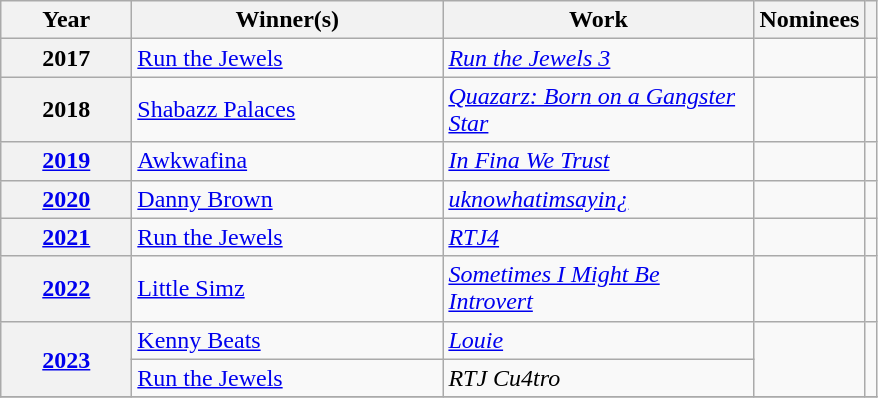<table class="wikitable sortable">
<tr>
<th scope="col" style="width:5em;">Year</th>
<th scope="col" style="width:200px;">Winner(s)</th>
<th scope="col" style="width:200px;">Work</th>
<th scope="col" class="unsortable">Nominees</th>
<th scope="col" class="unsortable"></th>
</tr>
<tr>
<th scope="row">2017</th>
<td><a href='#'>Run the Jewels</a></td>
<td><em><a href='#'>Run the Jewels 3</a></em></td>
<td></td>
<td align="center"></td>
</tr>
<tr>
<th scope="row">2018</th>
<td><a href='#'>Shabazz Palaces</a></td>
<td><em><a href='#'>Quazarz: Born on a Gangster Star</a></em></td>
<td></td>
<td align="center"></td>
</tr>
<tr>
<th scope="row"><a href='#'>2019</a></th>
<td><a href='#'>Awkwafina</a></td>
<td><em><a href='#'>In Fina We Trust</a></em></td>
<td></td>
<td align="center"></td>
</tr>
<tr>
<th scope="row"><a href='#'>2020</a></th>
<td><a href='#'>Danny Brown</a></td>
<td><em><a href='#'>uknowhatimsayin¿</a></em></td>
<td></td>
<td align="center"></td>
</tr>
<tr>
<th scope="row"><a href='#'>2021</a></th>
<td><a href='#'>Run the Jewels</a></td>
<td><em><a href='#'>RTJ4</a></em></td>
<td></td>
<td align="center"></td>
</tr>
<tr>
<th scope="row"><a href='#'>2022</a></th>
<td><a href='#'>Little Simz</a></td>
<td><em><a href='#'>Sometimes I Might Be Introvert</a></em></td>
<td></td>
<td align="center"></td>
</tr>
<tr>
<th scope="row" rowspan="2"><a href='#'>2023</a></th>
<td><a href='#'>Kenny Beats</a></td>
<td><em><a href='#'>Louie</a></em></td>
<td rowspan="2"></td>
<td align="center" rowspan="2"><br></td>
</tr>
<tr>
<td><a href='#'>Run the Jewels</a></td>
<td><em>RTJ Cu4tro</em></td>
</tr>
<tr>
</tr>
</table>
